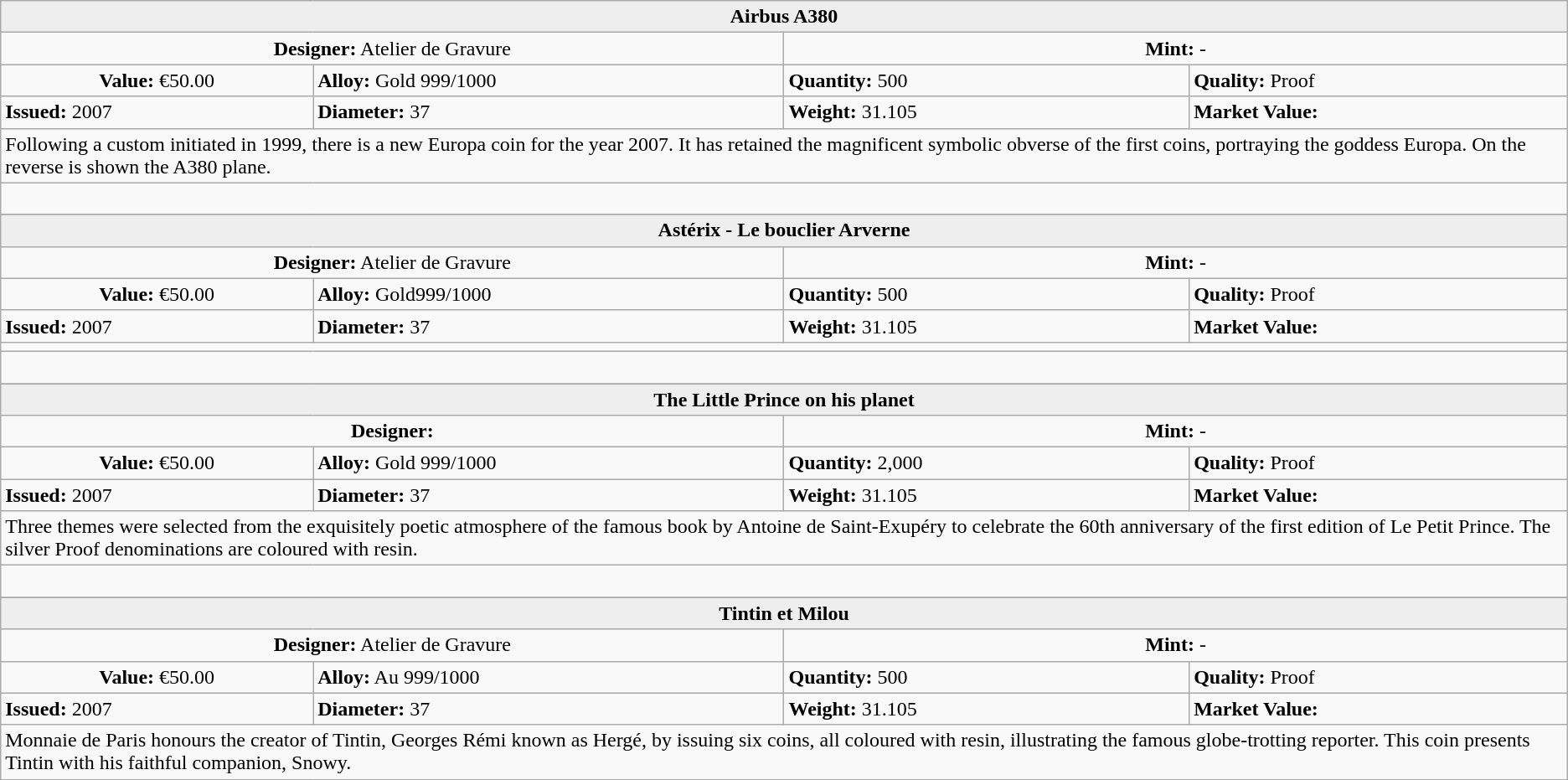<table class="wikitable">
<tr>
<th colspan="4" align=center style="background:#eeeeee;">Airbus A380</th>
</tr>
<tr>
<td colspan="2" width="50%" align=center><strong>Designer:</strong>	Atelier de Gravure</td>
<td colspan="2" width="50%" align=center><strong>Mint:</strong> -</td>
</tr>
<tr>
<td align=center><strong>Value:</strong>	€50.00</td>
<td><strong>Alloy:</strong>	Gold 999/1000</td>
<td><strong>Quantity:</strong>	500</td>
<td><strong>Quality:</strong>	Proof</td>
</tr>
<tr>
<td><strong>Issued:</strong>	2007</td>
<td><strong>Diameter:</strong>	37</td>
<td><strong>Weight:</strong>	31.105</td>
<td><strong>Market Value:</strong></td>
</tr>
<tr>
<td colspan="4" align=left>Following a custom initiated in 1999, there is a new Europa coin for the year 2007. It has retained the magnificent symbolic obverse of the first coins, portraying the goddess Europa. On the reverse is shown the A380 plane.</td>
</tr>
<tr>
<td colspan="4"> </td>
</tr>
<tr>
</tr>
<tr>
<th colspan="4" align=center style="background:#eeeeee;">Astérix - Le bouclier Arverne</th>
</tr>
<tr>
<td colspan="2" width="50%" align=center><strong>Designer:</strong>	Atelier de Gravure</td>
<td colspan="2" width="50%" align=center><strong>Mint:</strong> -</td>
</tr>
<tr>
<td align=center><strong>Value:</strong>	€50.00</td>
<td><strong>Alloy:</strong>	Gold999/1000</td>
<td><strong>Quantity:</strong>	500</td>
<td><strong>Quality:</strong>	Proof</td>
</tr>
<tr>
<td><strong>Issued:</strong>	2007</td>
<td><strong>Diameter:</strong>	37</td>
<td><strong>Weight:</strong>	31.105</td>
<td><strong>Market Value:</strong></td>
</tr>
<tr>
<td colspan="4" align=left></td>
</tr>
<tr>
<td colspan="4"> </td>
</tr>
<tr>
</tr>
<tr>
<th colspan="4" align=center style="background:#eeeeee;">The Little Prince on his planet</th>
</tr>
<tr>
<td colspan="2" width="50%" align=center><strong>Designer:</strong></td>
<td colspan="2" width="50%" align=center><strong>Mint:</strong> -</td>
</tr>
<tr>
<td align=center><strong>Value:</strong>	€50.00</td>
<td><strong>Alloy:</strong>	Gold 999/1000</td>
<td><strong>Quantity:</strong>	2,000</td>
<td><strong>Quality:</strong>	Proof</td>
</tr>
<tr>
<td><strong>Issued:</strong>	2007</td>
<td><strong>Diameter:</strong>	37</td>
<td><strong>Weight:</strong>	31.105</td>
<td><strong>Market Value:</strong></td>
</tr>
<tr>
<td colspan="4" align=left>Three themes were selected from the exquisitely poetic atmosphere of the famous book by Antoine de Saint-Exupéry to celebrate the 60th anniversary of the first edition of Le Petit Prince. The silver Proof denominations are coloured with resin.</td>
</tr>
<tr>
<td colspan="4"> </td>
</tr>
<tr>
</tr>
<tr>
<th colspan="4" align=center style="background:#eeeeee;">Tintin et Milou</th>
</tr>
<tr>
<td colspan="2" width="50%" align=center><strong>Designer:</strong>	Atelier de Gravure</td>
<td colspan="2" width="50%" align=center><strong>Mint:</strong> -</td>
</tr>
<tr>
<td align=center><strong>Value:</strong>	€50.00</td>
<td><strong>Alloy:</strong>	Au 999/1000</td>
<td><strong>Quantity:</strong>	500</td>
<td><strong>Quality:</strong>	Proof</td>
</tr>
<tr>
<td><strong>Issued:</strong>	2007</td>
<td><strong>Diameter:</strong>	37</td>
<td><strong>Weight:</strong>	31.105</td>
<td><strong>Market Value:</strong></td>
</tr>
<tr>
<td colspan="4" align=left>Monnaie de Paris honours the creator of Tintin, Georges Rémi known as Hergé, by issuing six coins, all coloured with resin, illustrating the famous globe-trotting reporter. This coin presents Tintin with his faithful companion, Snowy.</td>
</tr>
<tr>
</tr>
</table>
